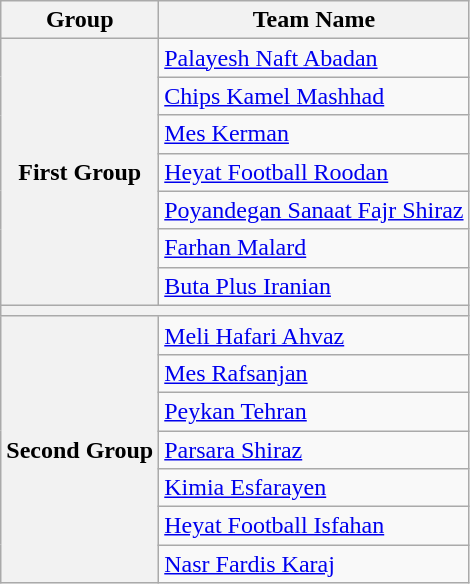<table class="wikitable">
<tr>
<th>Group</th>
<th>Team Name</th>
</tr>
<tr>
<th rowspan="7">First Group</th>
<td><a href='#'>Palayesh Naft Abadan</a></td>
</tr>
<tr>
<td><a href='#'>Chips Kamel Mashhad</a></td>
</tr>
<tr>
<td><a href='#'>Mes Kerman</a></td>
</tr>
<tr>
<td><a href='#'>Heyat Football Roodan</a></td>
</tr>
<tr>
<td><a href='#'>Poyandegan Sanaat Fajr Shiraz</a></td>
</tr>
<tr>
<td><a href='#'>Farhan Malard</a></td>
</tr>
<tr>
<td><a href='#'>Buta Plus Iranian</a></td>
</tr>
<tr>
<th colspan="2"></th>
</tr>
<tr>
<th rowspan="7">Second Group</th>
<td><a href='#'>Meli Hafari Ahvaz</a></td>
</tr>
<tr>
<td><a href='#'>Mes Rafsanjan</a></td>
</tr>
<tr>
<td><a href='#'>Peykan Tehran</a></td>
</tr>
<tr>
<td><a href='#'>Parsara Shiraz</a></td>
</tr>
<tr>
<td><a href='#'>Kimia Esfarayen</a></td>
</tr>
<tr>
<td><a href='#'>Heyat Football Isfahan</a></td>
</tr>
<tr>
<td><a href='#'>Nasr Fardis Karaj</a></td>
</tr>
</table>
